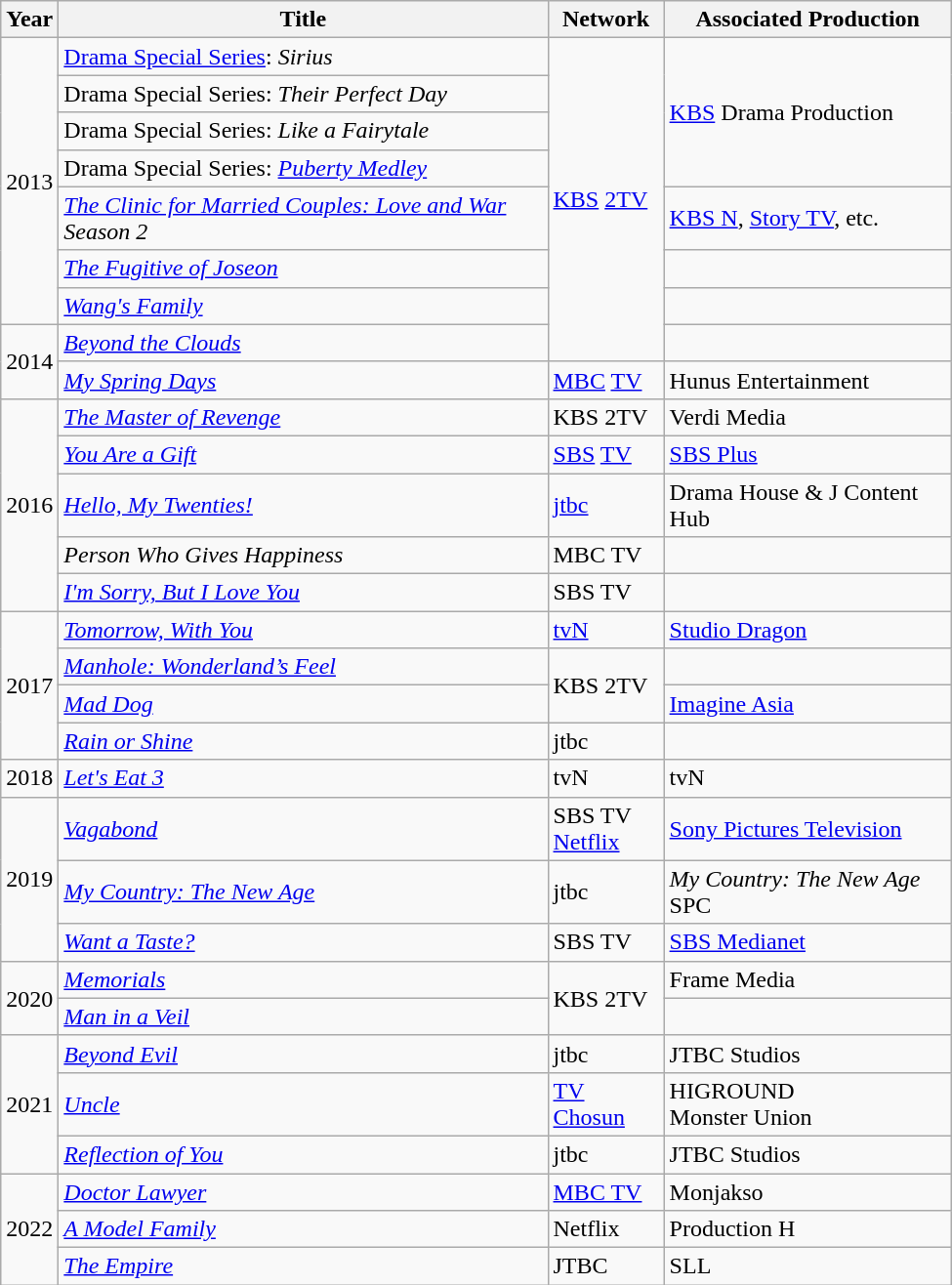<table class="wikitable" style="width:650px">
<tr>
<th>Year</th>
<th>Title</th>
<th>Network</th>
<th>Associated Production</th>
</tr>
<tr>
<td rowspan="7">2013</td>
<td><a href='#'>Drama Special Series</a>: <em>Sirius</em></td>
<td rowspan="8"><a href='#'>KBS</a> <a href='#'>2TV</a></td>
<td rowspan="4"><a href='#'>KBS</a> Drama Production</td>
</tr>
<tr>
<td>Drama Special Series: <em>Their Perfect Day</em></td>
</tr>
<tr>
<td>Drama Special Series: <em>Like a Fairytale</em></td>
</tr>
<tr>
<td>Drama Special Series: <em><a href='#'>Puberty Medley</a></em></td>
</tr>
<tr>
<td><em><a href='#'>The Clinic for Married Couples: Love and War</a> Season 2</em></td>
<td><a href='#'>KBS N</a>, <a href='#'>Story TV</a>, etc.</td>
</tr>
<tr>
<td><em><a href='#'>The Fugitive of Joseon</a></em></td>
<td></td>
</tr>
<tr>
<td><em><a href='#'>Wang's Family</a></em></td>
<td></td>
</tr>
<tr>
<td rowspan="2">2014</td>
<td><em><a href='#'>Beyond the Clouds</a></em></td>
<td></td>
</tr>
<tr>
<td><em><a href='#'>My Spring Days</a></em></td>
<td><a href='#'>MBC</a> <a href='#'>TV</a></td>
<td>Hunus Entertainment</td>
</tr>
<tr>
<td rowspan="5">2016</td>
<td><em><a href='#'>The Master of Revenge</a></em></td>
<td>KBS 2TV</td>
<td>Verdi Media</td>
</tr>
<tr>
<td><em><a href='#'>You Are a Gift</a></em></td>
<td><a href='#'>SBS</a> <a href='#'>TV</a></td>
<td><a href='#'>SBS Plus</a></td>
</tr>
<tr>
<td><em><a href='#'>Hello, My Twenties!</a></em></td>
<td><a href='#'>jtbc</a></td>
<td>Drama House & J Content Hub</td>
</tr>
<tr>
<td><em>Person Who Gives Happiness</em></td>
<td>MBC TV</td>
<td></td>
</tr>
<tr>
<td><em><a href='#'>I'm Sorry, But I Love You</a></em></td>
<td>SBS TV</td>
<td></td>
</tr>
<tr>
<td rowspan="4">2017</td>
<td><em><a href='#'>Tomorrow, With You</a></em></td>
<td><a href='#'>tvN</a></td>
<td><a href='#'>Studio Dragon</a></td>
</tr>
<tr>
<td><em><a href='#'>Manhole: Wonderland’s Feel</a></em></td>
<td rowspan="2">KBS 2TV</td>
<td></td>
</tr>
<tr>
<td><em><a href='#'>Mad Dog</a></em></td>
<td><a href='#'>Imagine Asia</a></td>
</tr>
<tr>
<td><em><a href='#'>Rain or Shine</a></em></td>
<td>jtbc</td>
<td></td>
</tr>
<tr>
<td>2018</td>
<td><em><a href='#'>Let's Eat 3</a></em></td>
<td>tvN</td>
<td>tvN</td>
</tr>
<tr>
<td rowspan="3">2019</td>
<td><em><a href='#'>Vagabond</a></em></td>
<td>SBS TV<br><a href='#'>Netflix</a></td>
<td><a href='#'>Sony Pictures Television</a></td>
</tr>
<tr>
<td><em><a href='#'>My Country: The New Age</a></em></td>
<td>jtbc</td>
<td><em>My Country: The New Age</em> SPC</td>
</tr>
<tr>
<td><em><a href='#'>Want a Taste?</a></em></td>
<td>SBS TV</td>
<td><a href='#'>SBS Medianet</a></td>
</tr>
<tr>
<td rowspan="2">2020</td>
<td><em><a href='#'>Memorials</a></em></td>
<td rowspan="2">KBS 2TV</td>
<td>Frame Media</td>
</tr>
<tr>
<td><em><a href='#'>Man in a Veil</a></em></td>
<td></td>
</tr>
<tr>
<td rowspan="3">2021</td>
<td><em><a href='#'>Beyond Evil</a></em></td>
<td>jtbc</td>
<td>JTBC Studios</td>
</tr>
<tr>
<td><em><a href='#'>Uncle</a></em></td>
<td><a href='#'>TV Chosun</a></td>
<td>HIGROUND<br>Monster Union</td>
</tr>
<tr>
<td><em><a href='#'>Reflection of You</a></em></td>
<td>jtbc</td>
<td>JTBC Studios</td>
</tr>
<tr>
<td rowspan="3">2022</td>
<td><em><a href='#'>Doctor Lawyer</a></em></td>
<td><a href='#'>MBC TV</a></td>
<td>Monjakso</td>
</tr>
<tr>
<td><em><a href='#'>A Model Family</a></em></td>
<td>Netflix</td>
<td>Production H</td>
</tr>
<tr>
<td><em><a href='#'>The Empire</a></em></td>
<td>JTBC</td>
<td>SLL</td>
</tr>
</table>
